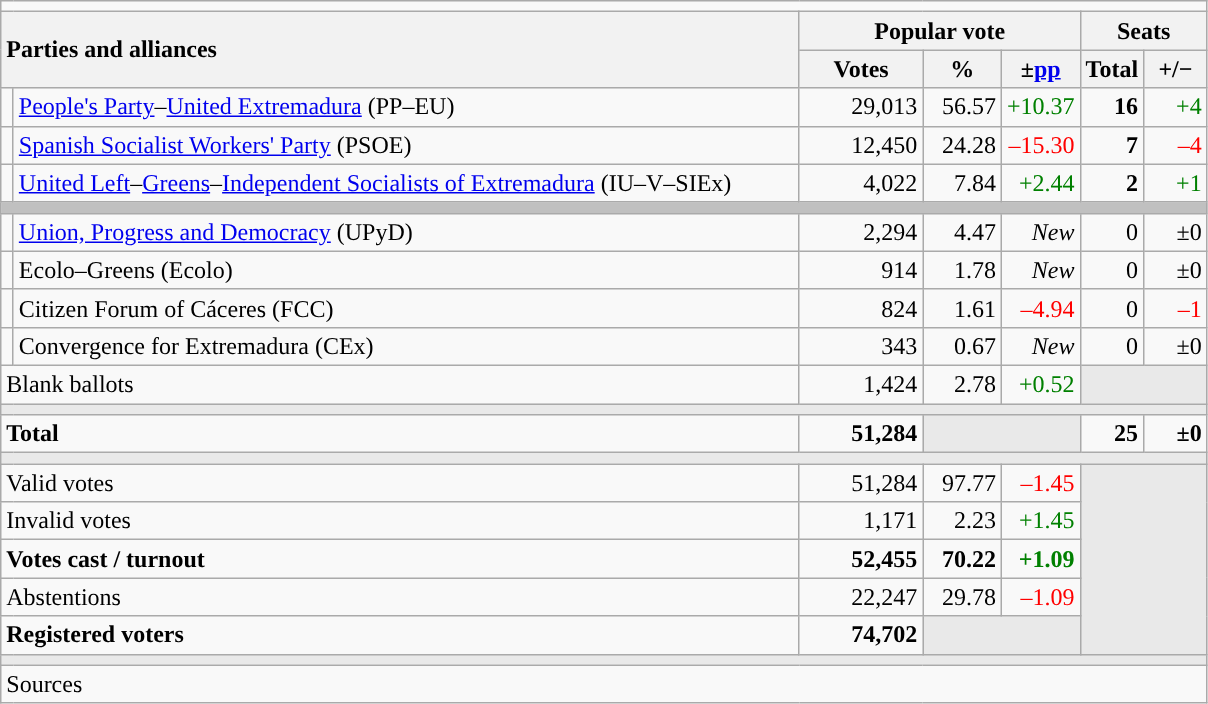<table class="wikitable" style="text-align:right;">
<tr>
<td colspan="7"></td>
</tr>
<tr>
<th style="text-align:left;" rowspan="2" colspan="2" width="525">Parties and alliances</th>
<th colspan="3">Popular vote</th>
<th colspan="2">Seats</th>
</tr>
<tr>
<th width="75">Votes</th>
<th width="45">%</th>
<th width="45">±<a href='#'>pp</a></th>
<th width="35">Total</th>
<th width="35">+/−</th>
</tr>
<tr>
<td width="1" style="color:inherit;background:"></td>
<td align="left"><a href='#'>People's Party</a>–<a href='#'>United Extremadura</a> (PP–EU)</td>
<td>29,013</td>
<td>56.57</td>
<td style="color:green;">+10.37</td>
<td><strong>16</strong></td>
<td style="color:green;">+4</td>
</tr>
<tr>
<td style="color:inherit;background:"></td>
<td align="left"><a href='#'>Spanish Socialist Workers' Party</a> (PSOE)</td>
<td>12,450</td>
<td>24.28</td>
<td style="color:red;">–15.30</td>
<td><strong>7</strong></td>
<td style="color:red;">–4</td>
</tr>
<tr>
<td style="color:inherit;background:"></td>
<td align="left"><a href='#'>United Left</a>–<a href='#'>Greens</a>–<a href='#'>Independent Socialists of Extremadura</a> (IU–V–SIEx)</td>
<td>4,022</td>
<td>7.84</td>
<td style="color:green;">+2.44</td>
<td><strong>2</strong></td>
<td style="color:green;">+1</td>
</tr>
<tr>
<td colspan="7" bgcolor="#C0C0C0"></td>
</tr>
<tr>
<td style="color:inherit;background:"></td>
<td align="left"><a href='#'>Union, Progress and Democracy</a> (UPyD)</td>
<td>2,294</td>
<td>4.47</td>
<td><em>New</em></td>
<td>0</td>
<td>±0</td>
</tr>
<tr>
<td style="color:inherit;background:"></td>
<td align="left">Ecolo–Greens (Ecolo)</td>
<td>914</td>
<td>1.78</td>
<td><em>New</em></td>
<td>0</td>
<td>±0</td>
</tr>
<tr>
<td style="color:inherit;background:"></td>
<td align="left">Citizen Forum of Cáceres (FCC)</td>
<td>824</td>
<td>1.61</td>
<td style="color:red;">–4.94</td>
<td>0</td>
<td style="color:red;">–1</td>
</tr>
<tr>
<td style="color:inherit;background:"></td>
<td align="left">Convergence for Extremadura (CEx)</td>
<td>343</td>
<td>0.67</td>
<td><em>New</em></td>
<td>0</td>
<td>±0</td>
</tr>
<tr>
<td align="left" colspan="2">Blank ballots</td>
<td>1,424</td>
<td>2.78</td>
<td style="color:green;">+0.52</td>
<td bgcolor="#E9E9E9" colspan="2"></td>
</tr>
<tr>
<td colspan="7" bgcolor="#E9E9E9"></td>
</tr>
<tr style="font-weight:bold;">
<td align="left" colspan="2">Total</td>
<td>51,284</td>
<td bgcolor="#E9E9E9" colspan="2"></td>
<td>25</td>
<td>±0</td>
</tr>
<tr>
<td colspan="7" bgcolor="#E9E9E9"></td>
</tr>
<tr>
<td align="left" colspan="2">Valid votes</td>
<td>51,284</td>
<td>97.77</td>
<td style="color:red;">–1.45</td>
<td bgcolor="#E9E9E9" colspan="2" rowspan="5"></td>
</tr>
<tr>
<td align="left" colspan="2">Invalid votes</td>
<td>1,171</td>
<td>2.23</td>
<td style="color:green;">+1.45</td>
</tr>
<tr style="font-weight:bold;">
<td align="left" colspan="2">Votes cast / turnout</td>
<td>52,455</td>
<td>70.22</td>
<td style="color:green;">+1.09</td>
</tr>
<tr>
<td align="left" colspan="2">Abstentions</td>
<td>22,247</td>
<td>29.78</td>
<td style="color:red;">–1.09</td>
</tr>
<tr style="font-weight:bold;">
<td align="left" colspan="2">Registered voters</td>
<td>74,702</td>
<td bgcolor="#E9E9E9" colspan="2"></td>
</tr>
<tr>
<td colspan="7" bgcolor="#E9E9E9"></td>
</tr>
<tr>
<td align="left" colspan="7">Sources</td>
</tr>
</table>
